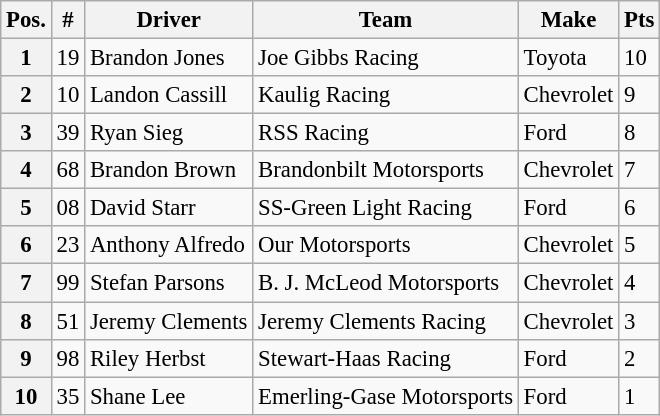<table class="wikitable" style="font-size:95%">
<tr>
<th>Pos.</th>
<th>#</th>
<th>Driver</th>
<th>Team</th>
<th>Make</th>
<th>Pts</th>
</tr>
<tr>
<th>1</th>
<td>19</td>
<td>Brandon Jones</td>
<td>Joe Gibbs Racing</td>
<td>Toyota</td>
<td>10</td>
</tr>
<tr>
<th>2</th>
<td>10</td>
<td>Landon Cassill</td>
<td>Kaulig Racing</td>
<td>Chevrolet</td>
<td>9</td>
</tr>
<tr>
<th>3</th>
<td>39</td>
<td>Ryan Sieg</td>
<td>RSS Racing</td>
<td>Ford</td>
<td>8</td>
</tr>
<tr>
<th>4</th>
<td>68</td>
<td>Brandon Brown</td>
<td>Brandonbilt Motorsports</td>
<td>Chevrolet</td>
<td>7</td>
</tr>
<tr>
<th>5</th>
<td>08</td>
<td>David Starr</td>
<td>SS-Green Light Racing</td>
<td>Ford</td>
<td>6</td>
</tr>
<tr>
<th>6</th>
<td>23</td>
<td>Anthony Alfredo</td>
<td>Our Motorsports</td>
<td>Chevrolet</td>
<td>5</td>
</tr>
<tr>
<th>7</th>
<td>99</td>
<td>Stefan Parsons</td>
<td>B. J. McLeod Motorsports</td>
<td>Chevrolet</td>
<td>4</td>
</tr>
<tr>
<th>8</th>
<td>51</td>
<td>Jeremy Clements</td>
<td>Jeremy Clements Racing</td>
<td>Chevrolet</td>
<td>3</td>
</tr>
<tr>
<th>9</th>
<td>98</td>
<td>Riley Herbst</td>
<td>Stewart-Haas Racing</td>
<td>Ford</td>
<td>2</td>
</tr>
<tr>
<th>10</th>
<td>35</td>
<td>Shane Lee</td>
<td>Emerling-Gase Motorsports</td>
<td>Ford</td>
<td>1</td>
</tr>
</table>
